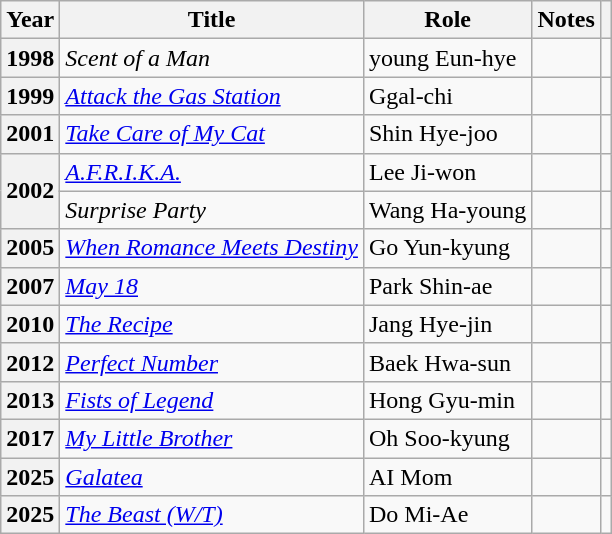<table class="wikitable plainrowheaders sortable">
<tr>
<th scope="col">Year</th>
<th scope="col">Title</th>
<th scope="col">Role</th>
<th scope="col">Notes</th>
<th scope="col" class="unsortable"></th>
</tr>
<tr>
<th scope="row">1998</th>
<td><em>Scent of a Man</em></td>
<td>young Eun-hye</td>
<td></td>
<td style="text-align:center"></td>
</tr>
<tr>
<th scope="row">1999</th>
<td><em><a href='#'>Attack the Gas Station</a></em></td>
<td>Ggal-chi</td>
<td></td>
<td style="text-align:center"></td>
</tr>
<tr>
<th scope="row">2001</th>
<td><em><a href='#'>Take Care of My Cat</a></em></td>
<td>Shin Hye-joo</td>
<td></td>
<td style="text-align:center"></td>
</tr>
<tr>
<th scope="row" rowspan="2">2002</th>
<td><em><a href='#'>A.F.R.I.K.A.</a></em></td>
<td>Lee Ji-won</td>
<td></td>
<td style="text-align:center"></td>
</tr>
<tr>
<td><em>Surprise Party</em></td>
<td>Wang Ha-young</td>
<td></td>
<td style="text-align:center"></td>
</tr>
<tr>
<th scope="row">2005</th>
<td><em><a href='#'>When Romance Meets Destiny</a></em></td>
<td>Go Yun-kyung</td>
<td></td>
<td style="text-align:center"></td>
</tr>
<tr>
<th scope="row">2007</th>
<td><em><a href='#'>May 18</a></em></td>
<td>Park Shin-ae</td>
<td></td>
<td style="text-align:center"></td>
</tr>
<tr>
<th scope="row">2010</th>
<td><em><a href='#'>The Recipe</a></em></td>
<td>Jang Hye-jin</td>
<td></td>
<td style="text-align:center"></td>
</tr>
<tr>
<th scope="row">2012</th>
<td><em><a href='#'>Perfect Number</a></em></td>
<td>Baek Hwa-sun</td>
<td></td>
<td style="text-align:center"></td>
</tr>
<tr>
<th scope="row">2013</th>
<td><em><a href='#'>Fists of Legend</a></em></td>
<td>Hong Gyu-min</td>
<td></td>
<td style="text-align:center"></td>
</tr>
<tr>
<th scope="row">2017</th>
<td><em><a href='#'>My Little Brother</a></em></td>
<td>Oh Soo-kyung</td>
<td></td>
<td style="text-align:center"></td>
</tr>
<tr>
<th scope="row">2025</th>
<td><em><a href='#'>Galatea</a></em></td>
<td>AI Mom</td>
<td></td>
<td style="text-align:center"></td>
</tr>
<tr>
<th scope="row">2025</th>
<td><em><a href='#'>The Beast (W/T)</a></em></td>
<td>Do Mi-Ae</td>
<td style="text-align:center"></td>
</tr>
</table>
